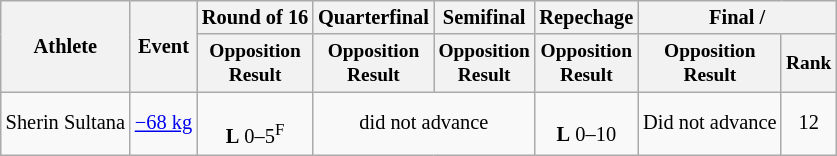<table class=wikitable style=font-size:85%;text-align:center>
<tr>
<th rowspan="2">Athlete</th>
<th rowspan="2">Event</th>
<th>Round of 16</th>
<th>Quarterfinal</th>
<th>Semifinal</th>
<th>Repechage</th>
<th colspan=2>Final / </th>
</tr>
<tr style="font-size: 95%">
<th>Opposition<br>Result</th>
<th>Opposition<br>Result</th>
<th>Opposition<br>Result</th>
<th>Opposition<br>Result</th>
<th>Opposition<br>Result</th>
<th>Rank</th>
</tr>
<tr>
<td align=left>Sherin Sultana</td>
<td align=left><a href='#'>−68 kg</a></td>
<td><br><strong>L</strong> 0–5<sup>F</sup></td>
<td colspan=2>did not advance</td>
<td><br><strong>L</strong> 0–10</td>
<td>Did not advance</td>
<td>12</td>
</tr>
</table>
